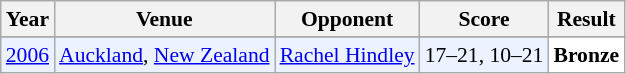<table class="sortable wikitable" style="font-size: 90%;">
<tr>
<th>Year</th>
<th>Venue</th>
<th>Opponent</th>
<th>Score</th>
<th>Result</th>
</tr>
<tr>
</tr>
<tr style="background:#ECF2FF">
<td align="center"><a href='#'>2006</a></td>
<td align="left"><a href='#'>Auckland</a>, <a href='#'>New Zealand</a></td>
<td align="left"> <a href='#'>Rachel Hindley</a></td>
<td align="left">17–21, 10–21</td>
<td style="text-align:left; background:white"> <strong>Bronze</strong></td>
</tr>
</table>
